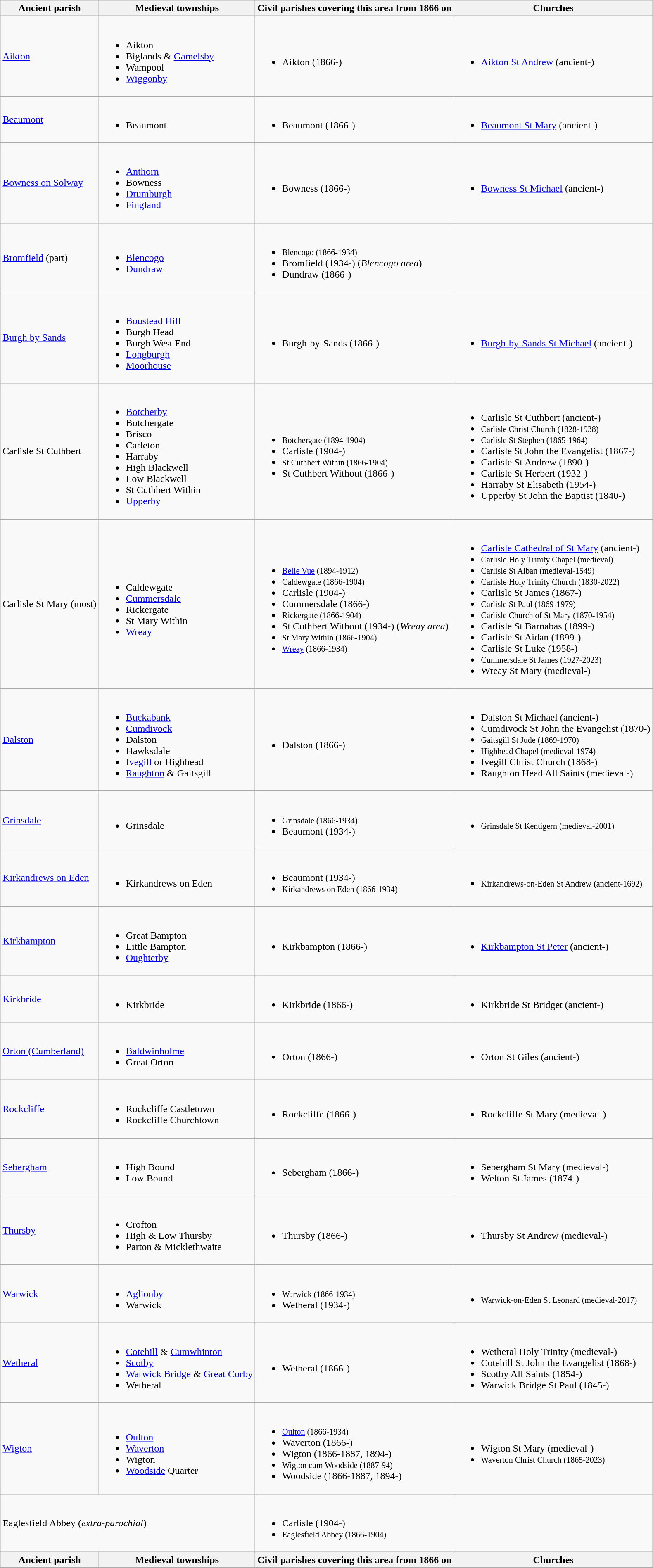<table class="wikitable">
<tr>
<th>Ancient parish</th>
<th>Medieval townships</th>
<th>Civil parishes covering this area from 1866 on</th>
<th>Churches</th>
</tr>
<tr>
<td><a href='#'>Aikton</a></td>
<td><br><ul><li>Aikton</li><li>Biglands & <a href='#'>Gamelsby</a></li><li>Wampool</li><li><a href='#'>Wiggonby</a></li></ul></td>
<td><br><ul><li>Aikton (1866-)</li></ul></td>
<td><br><ul><li><a href='#'>Aikton St Andrew</a> (ancient-)</li></ul></td>
</tr>
<tr>
<td><a href='#'>Beaumont</a></td>
<td><br><ul><li>Beaumont</li></ul></td>
<td><br><ul><li>Beaumont (1866-)</li></ul></td>
<td><br><ul><li><a href='#'>Beaumont St Mary</a> (ancient-)</li></ul></td>
</tr>
<tr>
<td><a href='#'>Bowness on Solway</a></td>
<td><br><ul><li><a href='#'>Anthorn</a></li><li>Bowness</li><li><a href='#'>Drumburgh</a></li><li><a href='#'>Fingland</a></li></ul></td>
<td><br><ul><li>Bowness (1866-)</li></ul></td>
<td><br><ul><li><a href='#'>Bowness St Michael</a> (ancient-)</li></ul></td>
</tr>
<tr>
<td><a href='#'>Bromfield</a> (part)</td>
<td><br><ul><li><a href='#'>Blencogo</a></li><li><a href='#'>Dundraw</a></li></ul></td>
<td><br><ul><li><small>Blencogo (1866-1934)</small></li><li>Bromfield (1934-) (<em>Blencogo area</em>)</li><li>Dundraw (1866-)</li></ul></td>
<td></td>
</tr>
<tr>
<td><a href='#'>Burgh by Sands</a></td>
<td><br><ul><li><a href='#'>Boustead Hill</a></li><li>Burgh Head</li><li>Burgh West End</li><li><a href='#'>Longburgh</a></li><li><a href='#'>Moorhouse</a></li></ul></td>
<td><br><ul><li>Burgh-by-Sands (1866-)</li></ul></td>
<td><br><ul><li><a href='#'>Burgh-by-Sands St Michael</a> (ancient-)</li></ul></td>
</tr>
<tr>
<td>Carlisle St Cuthbert</td>
<td><br><ul><li><a href='#'>Botcherby</a></li><li>Botchergate</li><li>Brisco</li><li>Carleton</li><li>Harraby</li><li>High Blackwell</li><li>Low Blackwell</li><li>St Cuthbert Within</li><li><a href='#'>Upperby</a></li></ul></td>
<td><br><ul><li><small>Botchergate (1894-1904)</small></li><li>Carlisle (1904-)</li><li><small>St Cuthbert Within (1866-1904)</small></li><li>St Cuthbert Without (1866-)</li></ul></td>
<td><br><ul><li>Carlisle St Cuthbert (ancient-)</li><li><small>Carlisle Christ Church (1828-1938)</small></li><li><small>Carlisle St Stephen (1865-1964)</small></li><li>Carlisle St John the Evangelist (1867-)</li><li>Carlisle St Andrew (1890-)</li><li>Carlisle St Herbert (1932-)</li><li>Harraby St Elisabeth (1954-)</li><li>Upperby St John the Baptist (1840-)</li></ul></td>
</tr>
<tr>
<td>Carlisle St Mary (most)</td>
<td><br><ul><li>Caldewgate</li><li><a href='#'>Cummersdale</a></li><li>Rickergate</li><li>St Mary Within</li><li><a href='#'>Wreay</a></li></ul></td>
<td><br><ul><li><small><a href='#'>Belle Vue</a> (1894-1912)</small></li><li><small>Caldewgate (1866-1904)</small></li><li>Carlisle (1904-)</li><li>Cummersdale (1866-)</li><li><small>Rickergate (1866-1904)</small></li><li>St Cuthbert Without (1934-) (<em>Wreay area</em>)</li><li><small>St Mary Within (1866-1904)</small></li><li><small><a href='#'>Wreay</a> (1866-1934)</small></li></ul></td>
<td><br><ul><li><a href='#'>Carlisle Cathedral of St Mary</a> (ancient-)</li><li><small>Carlisle Holy Trinity Chapel (medieval)</small></li><li><small>Carlisle St Alban (medieval-1549)</small></li><li><small>Carlisle Holy Trinity Church (1830-2022)</small></li><li>Carlisle St James (1867-)</li><li><small>Carlisle St Paul (1869-1979)</small></li><li><small>Carlisle Church of St Mary (1870-1954)</small></li><li>Carlisle St Barnabas (1899-)</li><li>Carlisle St Aidan (1899-)</li><li>Carlisle St Luke (1958-)</li><li><small>Cummersdale St James (1927-2023)</small></li><li>Wreay St Mary (medieval-)</li></ul></td>
</tr>
<tr>
<td><a href='#'>Dalston</a></td>
<td><br><ul><li><a href='#'>Buckabank</a></li><li><a href='#'>Cumdivock</a></li><li>Dalston</li><li>Hawksdale</li><li><a href='#'>Ivegill</a> or Highhead</li><li><a href='#'>Raughton</a> & Gaitsgill</li></ul></td>
<td><br><ul><li>Dalston (1866-)</li></ul></td>
<td><br><ul><li>Dalston St Michael (ancient-)</li><li>Cumdivock St John the Evangelist (1870-)</li><li><small>Gaitsgill St Jude (1869-1970)</small></li><li><small>Highhead Chapel (medieval-1974)</small></li><li>Ivegill Christ Church (1868-)</li><li>Raughton Head All Saints (medieval-)</li></ul></td>
</tr>
<tr>
<td><a href='#'>Grinsdale</a></td>
<td><br><ul><li>Grinsdale</li></ul></td>
<td><br><ul><li><small>Grinsdale (1866-1934)</small></li><li>Beaumont (1934-)</li></ul></td>
<td><br><ul><li><small>Grinsdale St Kentigern (medieval-2001)</small></li></ul></td>
</tr>
<tr>
<td><a href='#'>Kirkandrews on Eden</a></td>
<td><br><ul><li>Kirkandrews on Eden</li></ul></td>
<td><br><ul><li>Beaumont (1934-)</li><li><small>Kirkandrews on Eden (1866-1934)</small></li></ul></td>
<td><br><ul><li><small>Kirkandrews-on-Eden St Andrew (ancient-1692)</small></li></ul></td>
</tr>
<tr>
<td><a href='#'>Kirkbampton</a></td>
<td><br><ul><li>Great Bampton</li><li>Little Bampton</li><li><a href='#'>Oughterby</a></li></ul></td>
<td><br><ul><li>Kirkbampton (1866-)</li></ul></td>
<td><br><ul><li><a href='#'>Kirkbampton St Peter</a> (ancient-)</li></ul></td>
</tr>
<tr>
<td><a href='#'>Kirkbride</a></td>
<td><br><ul><li>Kirkbride</li></ul></td>
<td><br><ul><li>Kirkbride (1866-)</li></ul></td>
<td><br><ul><li>Kirkbride St Bridget (ancient-)</li></ul></td>
</tr>
<tr>
<td><a href='#'>Orton (Cumberland)</a></td>
<td><br><ul><li><a href='#'>Baldwinholme</a></li><li>Great Orton</li></ul></td>
<td><br><ul><li>Orton (1866-)</li></ul></td>
<td><br><ul><li>Orton St Giles (ancient-)</li></ul></td>
</tr>
<tr>
<td><a href='#'>Rockcliffe</a></td>
<td><br><ul><li>Rockcliffe Castletown</li><li>Rockcliffe Churchtown</li></ul></td>
<td><br><ul><li>Rockcliffe (1866-)</li></ul></td>
<td><br><ul><li>Rockcliffe St Mary (medieval-)</li></ul></td>
</tr>
<tr>
<td><a href='#'>Sebergham</a></td>
<td><br><ul><li>High Bound</li><li>Low Bound</li></ul></td>
<td><br><ul><li>Sebergham (1866-)</li></ul></td>
<td><br><ul><li>Sebergham St Mary (medieval-)</li><li>Welton St James (1874-)</li></ul></td>
</tr>
<tr>
<td><a href='#'>Thursby</a></td>
<td><br><ul><li>Crofton</li><li>High & Low Thursby</li><li>Parton & Micklethwaite</li></ul></td>
<td><br><ul><li>Thursby (1866-)</li></ul></td>
<td><br><ul><li>Thursby St Andrew (medieval-)</li></ul></td>
</tr>
<tr>
<td><a href='#'>Warwick</a></td>
<td><br><ul><li><a href='#'>Aglionby</a></li><li>Warwick</li></ul></td>
<td><br><ul><li><small>Warwick (1866-1934)</small></li><li>Wetheral (1934-)</li></ul></td>
<td><br><ul><li><small>Warwick-on-Eden St Leonard (medieval-2017)</small></li></ul></td>
</tr>
<tr>
<td><a href='#'>Wetheral</a></td>
<td><br><ul><li><a href='#'>Cotehill</a> & <a href='#'>Cumwhinton</a></li><li><a href='#'>Scotby</a></li><li><a href='#'>Warwick Bridge</a> & <a href='#'>Great Corby</a></li><li>Wetheral</li></ul></td>
<td><br><ul><li>Wetheral (1866-)</li></ul></td>
<td><br><ul><li>Wetheral Holy Trinity (medieval-)</li><li>Cotehill St John the Evangelist (1868-)</li><li>Scotby All Saints (1854-)</li><li>Warwick Bridge St Paul (1845-)</li></ul></td>
</tr>
<tr>
<td><a href='#'>Wigton</a></td>
<td><br><ul><li><a href='#'>Oulton</a></li><li><a href='#'>Waverton</a></li><li>Wigton</li><li><a href='#'>Woodside</a> Quarter</li></ul></td>
<td><br><ul><li><small><a href='#'>Oulton</a> (1866-1934)</small></li><li>Waverton (1866-)</li><li>Wigton (1866-1887, 1894-)</li><li><small>Wigton cum Woodside (1887-94)</small></li><li>Woodside (1866-1887, 1894-)</li></ul></td>
<td><br><ul><li>Wigton St Mary (medieval-)</li><li><small>Waverton Christ Church (1865-2023)</small></li></ul></td>
</tr>
<tr>
<td colspan="2">Eaglesfield Abbey (<em>extra-parochial</em>)</td>
<td><br><ul><li>Carlisle (1904-)</li><li><small>Eaglesfield Abbey (1866-1904)</small></li></ul></td>
<td></td>
</tr>
<tr>
<th>Ancient parish</th>
<th>Medieval townships</th>
<th>Civil parishes covering this area from 1866 on</th>
<th>Churches</th>
</tr>
</table>
